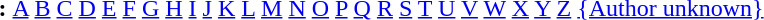<table id="toc" border="0">
<tr>
<th>:</th>
<td><a href='#'>A</a> <a href='#'>B</a> <a href='#'>C</a> <a href='#'>D</a> <a href='#'>E</a> <a href='#'>F</a> <a href='#'>G</a> <a href='#'>H</a> <a href='#'>I</a> <a href='#'>J</a> <a href='#'>K</a> <a href='#'>L</a> <a href='#'>M</a> <a href='#'>N</a> <a href='#'>O</a> <a href='#'>P</a> <a href='#'>Q</a> <a href='#'>R</a> <a href='#'>S</a> <a href='#'>T</a> <a href='#'>U</a> <a href='#'>V</a> <a href='#'>W</a> <a href='#'>X</a> <a href='#'>Y</a> <a href='#'>Z</a> <a href='#'>{Author unknown}</a></td>
</tr>
</table>
